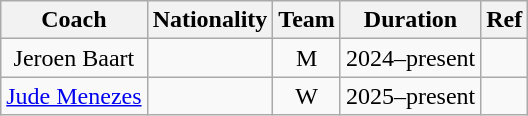<table class="wikitable" style="text-align:center;">
<tr>
<th>Coach</th>
<th>Nationality</th>
<th>Team</th>
<th>Duration</th>
<th>Ref</th>
</tr>
<tr>
<td>Jeroen Baart</td>
<td></td>
<td>M</td>
<td>2024–present</td>
<td></td>
</tr>
<tr>
<td><a href='#'>Jude Menezes</a></td>
<td></td>
<td>W</td>
<td>2025–present</td>
<td></td>
</tr>
</table>
